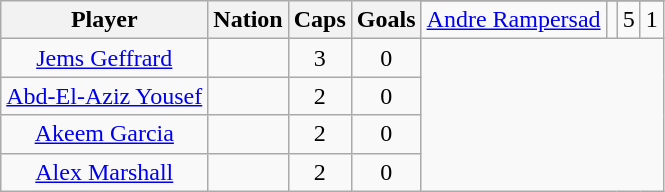<table class="wikitable sortable" style="text-align: center">
<tr>
<th scope="col" rowspan=2 class="unsortable">Player</th>
<th scope="col" rowspan=2 class="unsortable">Nation</th>
<th scope="col" rowspan=2>Caps</th>
<th scope="col" rowspan=2>Goals</th>
</tr>
<tr>
<td><a href='#'>Andre Rampersad</a></td>
<td align-"left"></td>
<td>5</td>
<td>1</td>
</tr>
<tr>
<td><a href='#'>Jems Geffrard</a></td>
<td align-"left"></td>
<td>3</td>
<td>0</td>
</tr>
<tr>
<td><a href='#'>Abd-El-Aziz Yousef</a></td>
<td align="left"></td>
<td>2</td>
<td>0</td>
</tr>
<tr>
<td><a href='#'>Akeem Garcia</a></td>
<td align="left"></td>
<td>2</td>
<td>0</td>
</tr>
<tr>
<td><a href='#'>Alex Marshall</a></td>
<td align="left"></td>
<td>2</td>
<td>0</td>
</tr>
</table>
